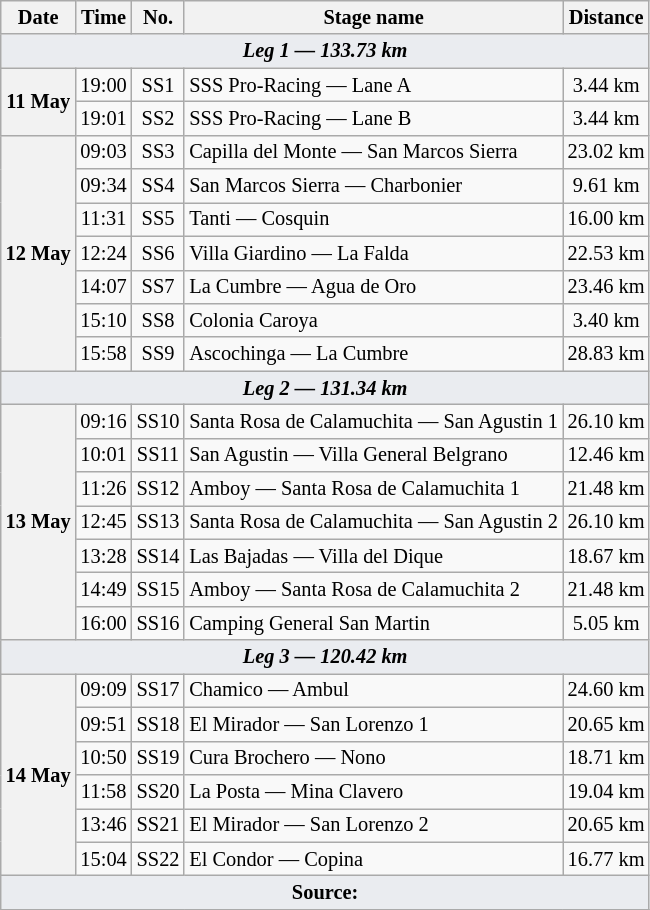<table class="wikitable" style="font-size: 85%;">
<tr>
<th>Date</th>
<th>Time</th>
<th>No.</th>
<th>Stage name</th>
<th>Distance</th>
</tr>
<tr>
<td style="background-color:#EAECF0; text-align:center" colspan="5"><strong><em>Leg 1 — 133.73 km</em></strong></td>
</tr>
<tr>
<th rowspan="2">11 May</th>
<td align="center">19:00</td>
<td align="center">SS1</td>
<td>SSS Pro-Racing — Lane A</td>
<td align="center">3.44 km</td>
</tr>
<tr>
<td align="center">19:01</td>
<td align="center">SS2</td>
<td>SSS Pro-Racing — Lane B</td>
<td align="center">3.44 km</td>
</tr>
<tr>
<th rowspan="7">12 May</th>
<td align="center">09:03</td>
<td align="center">SS3</td>
<td>Capilla del Monte — San Marcos Sierra</td>
<td align="center">23.02 km</td>
</tr>
<tr>
<td align="center">09:34</td>
<td align="center">SS4</td>
<td>San Marcos Sierra — Charbonier</td>
<td align="center">9.61 km</td>
</tr>
<tr>
<td align="center">11:31</td>
<td align="center">SS5</td>
<td>Tanti — Cosquin</td>
<td align="center">16.00 km</td>
</tr>
<tr>
<td align="center">12:24</td>
<td align="center">SS6</td>
<td>Villa Giardino — La Falda</td>
<td align="center">22.53 km</td>
</tr>
<tr>
<td align="center">14:07</td>
<td align="center">SS7</td>
<td>La Cumbre — Agua de Oro</td>
<td align="center">23.46 km</td>
</tr>
<tr>
<td align="center">15:10</td>
<td align="center">SS8</td>
<td>Colonia Caroya</td>
<td align="center">3.40 km</td>
</tr>
<tr>
<td align="center">15:58</td>
<td align="center">SS9</td>
<td>Ascochinga — La Cumbre</td>
<td align="center">28.83 km</td>
</tr>
<tr>
<td style="background-color:#EAECF0; text-align:center" colspan="5"><strong><em>Leg 2 — 131.34 km</em></strong></td>
</tr>
<tr>
<th rowspan="7">13 May</th>
<td align="center">09:16</td>
<td align="center">SS10</td>
<td>Santa Rosa de Calamuchita — San Agustin 1</td>
<td align="center">26.10 km</td>
</tr>
<tr>
<td align="center">10:01</td>
<td align="center">SS11</td>
<td>San Agustin — Villa General Belgrano</td>
<td align="center">12.46 km</td>
</tr>
<tr>
<td align="center">11:26</td>
<td align="center">SS12</td>
<td>Amboy — Santa Rosa de Calamuchita 1</td>
<td align="center">21.48 km</td>
</tr>
<tr>
<td align="center">12:45</td>
<td align="center">SS13</td>
<td>Santa Rosa de Calamuchita — San Agustin 2</td>
<td align="center">26.10 km</td>
</tr>
<tr>
<td align="center">13:28</td>
<td align="center">SS14</td>
<td>Las Bajadas — Villa del Dique</td>
<td align="center">18.67 km</td>
</tr>
<tr>
<td align="center">14:49</td>
<td align="center">SS15</td>
<td>Amboy — Santa Rosa de Calamuchita 2</td>
<td align="center">21.48 km</td>
</tr>
<tr>
<td align="center">16:00</td>
<td align="center">SS16</td>
<td>Camping General San Martin</td>
<td align="center">5.05 km</td>
</tr>
<tr>
<td style="background-color:#EAECF0; text-align:center" colspan="5"><strong><em>Leg 3 — 120.42 km</em></strong></td>
</tr>
<tr>
<th rowspan="6">14 May</th>
<td align="center">09:09</td>
<td align="center">SS17</td>
<td>Chamico — Ambul</td>
<td align="center">24.60 km</td>
</tr>
<tr>
<td align="center">09:51</td>
<td align="center">SS18</td>
<td>El Mirador — San Lorenzo 1</td>
<td align="center">20.65 km</td>
</tr>
<tr>
<td align="center">10:50</td>
<td align="center">SS19</td>
<td>Cura Brochero — Nono</td>
<td align="center">18.71 km</td>
</tr>
<tr>
<td align="center">11:58</td>
<td align="center">SS20</td>
<td>La Posta — Mina Clavero</td>
<td align="center">19.04 km</td>
</tr>
<tr>
<td align="center">13:46</td>
<td align="center">SS21</td>
<td>El Mirador — San Lorenzo 2</td>
<td align="center">20.65 km</td>
</tr>
<tr>
<td align="center">15:04</td>
<td align="center">SS22</td>
<td>El Condor — Copina</td>
<td align="center">16.77 km</td>
</tr>
<tr>
<td style="background-color:#EAECF0; text-align:center" colspan="5"><strong>Source:</strong></td>
</tr>
<tr>
</tr>
</table>
